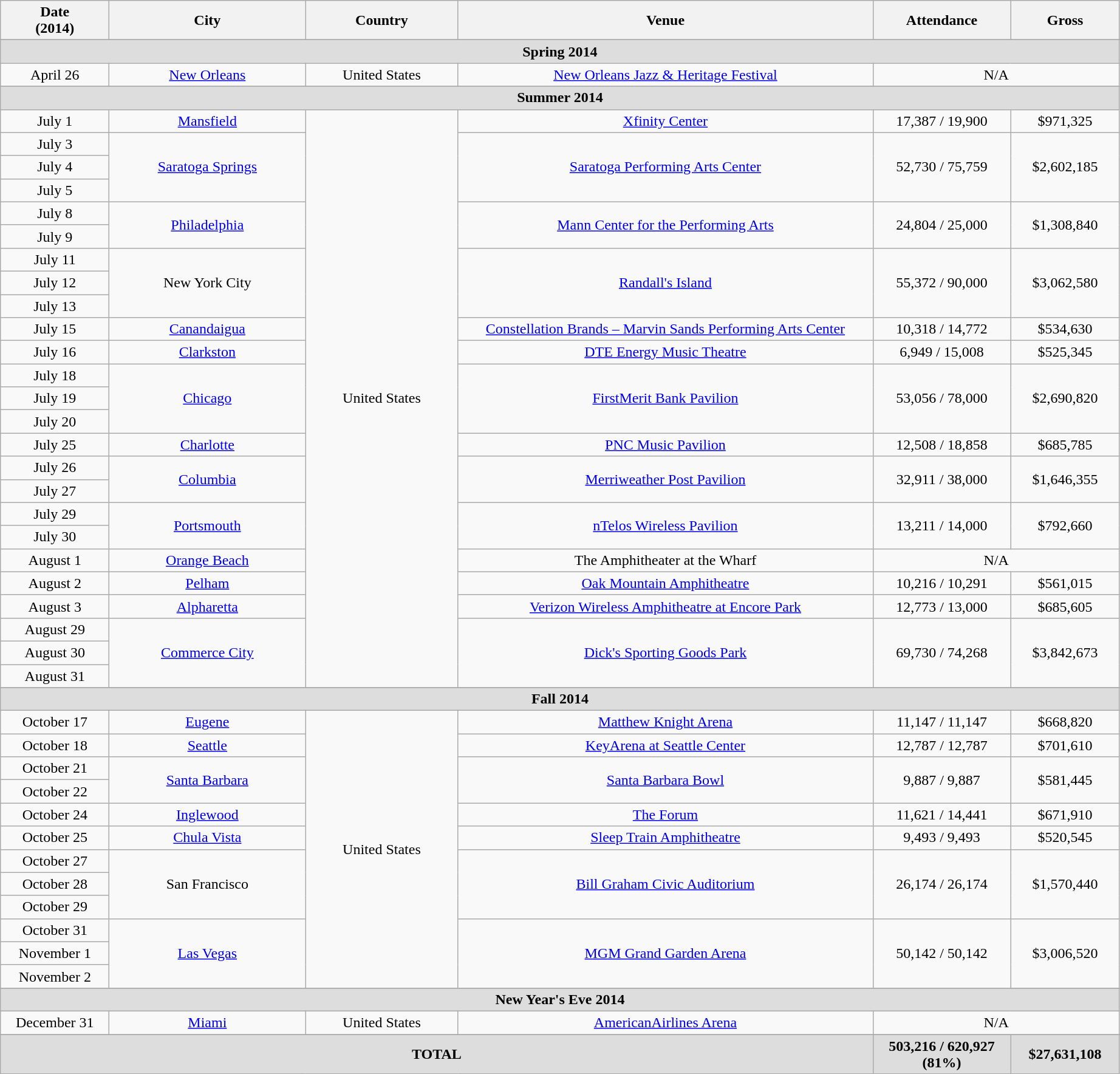<table class="wikitable plainrowheaders" style="text-align:center;">
<tr>
<th scope="col" style="width:7em;">Date<br>(2014)</th>
<th scope="col" style="width:13em;">City</th>
<th scope="col" style="width:10em;">Country</th>
<th scope="col" style="width:28em;">Venue</th>
<th scope="col" style="width:9em;">Attendance</th>
<th scope="col" style="width:7em;">Gross</th>
</tr>
<tr>
</tr>
<tr style="background:#ddd;">
<td colspan="6" style="text-align:center;"><strong>Spring 2014</strong></td>
</tr>
<tr>
<td>April 26</td>
<td><a href='#'>New Orleans</a></td>
<td>United States</td>
<td><a href='#'>New Orleans Jazz & Heritage Festival</a></td>
<td colspan="2">N/A</td>
</tr>
<tr>
</tr>
<tr style="background:#ddd;">
<td colspan="6" style="text-align:center;"><strong>Summer 2014</strong></td>
</tr>
<tr>
<td>July 1</td>
<td><a href='#'>Mansfield</a></td>
<td rowspan="25">United States</td>
<td><a href='#'>Xfinity Center</a></td>
<td>17,387 / 19,900</td>
<td>$971,325</td>
</tr>
<tr>
<td>July 3</td>
<td rowspan="3"><a href='#'>Saratoga Springs</a></td>
<td rowspan="3"><a href='#'>Saratoga Performing Arts Center</a></td>
<td rowspan="3">52,730 / 75,759</td>
<td rowspan="3">$2,602,185</td>
</tr>
<tr>
<td>July 4</td>
</tr>
<tr>
<td>July 5</td>
</tr>
<tr>
<td>July 8</td>
<td rowspan="2"><a href='#'>Philadelphia</a></td>
<td rowspan="2"><a href='#'>Mann Center for the Performing Arts</a></td>
<td rowspan="2">24,804 / 25,000</td>
<td rowspan="2">$1,308,840</td>
</tr>
<tr>
<td>July 9</td>
</tr>
<tr>
<td>July 11</td>
<td rowspan="3">New York City</td>
<td rowspan="3"><a href='#'>Randall's Island</a></td>
<td rowspan="3">55,372 / 90,000</td>
<td rowspan="3">$3,062,580</td>
</tr>
<tr>
<td>July 12</td>
</tr>
<tr>
<td>July 13</td>
</tr>
<tr>
<td>July 15</td>
<td><a href='#'>Canandaigua</a></td>
<td><a href='#'>Constellation Brands – Marvin Sands Performing Arts Center</a></td>
<td>10,318 / 14,772</td>
<td>$534,630</td>
</tr>
<tr>
<td>July 16</td>
<td><a href='#'>Clarkston</a></td>
<td><a href='#'>DTE Energy Music Theatre</a></td>
<td>6,949 / 15,008</td>
<td>$525,345</td>
</tr>
<tr>
<td>July 18</td>
<td rowspan="3"><a href='#'>Chicago</a></td>
<td rowspan="3"><a href='#'>FirstMerit Bank Pavilion</a></td>
<td rowspan="3">53,056 / 78,000</td>
<td rowspan="3">$2,690,820</td>
</tr>
<tr>
<td>July 19</td>
</tr>
<tr>
<td>July 20</td>
</tr>
<tr>
<td>July 25</td>
<td><a href='#'>Charlotte</a></td>
<td><a href='#'>PNC Music Pavilion</a></td>
<td>12,508 / 18,858</td>
<td>$685,785</td>
</tr>
<tr>
<td>July 26</td>
<td rowspan="2"><a href='#'>Columbia</a></td>
<td rowspan="2"><a href='#'>Merriweather Post Pavilion</a></td>
<td rowspan="2">32,911 / 38,000</td>
<td rowspan="2">$1,646,355</td>
</tr>
<tr>
<td>July 27</td>
</tr>
<tr>
<td>July 29</td>
<td rowspan="2"><a href='#'>Portsmouth</a></td>
<td rowspan="2"><a href='#'>nTelos Wireless Pavilion</a></td>
<td rowspan="2">13,211 / 14,000</td>
<td rowspan="2">$792,660</td>
</tr>
<tr>
<td>July 30</td>
</tr>
<tr>
<td>August 1</td>
<td><a href='#'>Orange Beach</a></td>
<td>The Amphitheater at the Wharf</td>
<td colspan="2">N/A</td>
</tr>
<tr>
<td>August 2</td>
<td><a href='#'>Pelham</a></td>
<td><a href='#'>Oak Mountain Amphitheatre</a></td>
<td>10,216 / 10,291</td>
<td>$561,015</td>
</tr>
<tr>
<td>August 3</td>
<td><a href='#'>Alpharetta</a></td>
<td><a href='#'>Verizon Wireless Amphitheatre at Encore Park</a></td>
<td>12,773 / 13,000</td>
<td>$685,605</td>
</tr>
<tr>
<td>August 29</td>
<td rowspan="3"><a href='#'>Commerce City</a></td>
<td rowspan="3"><a href='#'>Dick's Sporting Goods Park</a></td>
<td rowspan="3">69,730 / 74,268</td>
<td rowspan="3">$3,842,673</td>
</tr>
<tr>
<td>August 30</td>
</tr>
<tr>
<td>August 31</td>
</tr>
<tr>
</tr>
<tr style="background:#ddd;">
<td colspan="6" style="text-align:center;"><strong>Fall 2014</strong></td>
</tr>
<tr>
<td>October 17</td>
<td><a href='#'>Eugene</a></td>
<td rowspan="12">United States</td>
<td><a href='#'>Matthew Knight Arena</a></td>
<td>11,147 / 11,147</td>
<td>$668,820</td>
</tr>
<tr>
<td>October 18</td>
<td><a href='#'>Seattle</a></td>
<td><a href='#'>KeyArena at Seattle Center</a></td>
<td>12,787 / 12,787</td>
<td>$701,610</td>
</tr>
<tr>
<td>October 21</td>
<td rowspan="2"><a href='#'>Santa Barbara</a></td>
<td rowspan="2"><a href='#'>Santa Barbara Bowl</a></td>
<td rowspan="2">9,887 / 9,887</td>
<td rowspan="2">$581,445</td>
</tr>
<tr>
<td>October 22</td>
</tr>
<tr>
<td>October 24</td>
<td><a href='#'>Inglewood</a></td>
<td><a href='#'>The Forum</a></td>
<td>11,621 / 14,441</td>
<td>$671,910</td>
</tr>
<tr>
<td>October 25</td>
<td><a href='#'>Chula Vista</a></td>
<td><a href='#'>Sleep Train Amphitheatre</a></td>
<td>9,493 / 9,493</td>
<td>$520,545</td>
</tr>
<tr>
<td>October 27</td>
<td rowspan="3">San Francisco</td>
<td rowspan="3"><a href='#'>Bill Graham Civic Auditorium</a></td>
<td rowspan="3">26,174 / 26,174</td>
<td rowspan="3">$1,570,440</td>
</tr>
<tr>
<td>October 28</td>
</tr>
<tr>
<td>October 29</td>
</tr>
<tr>
<td>October 31</td>
<td rowspan="3"><a href='#'>Las Vegas</a></td>
<td rowspan="3"><a href='#'>MGM Grand Garden Arena</a></td>
<td rowspan="3">50,142 / 50,142</td>
<td rowspan="3">$3,006,520</td>
</tr>
<tr>
<td>November 1</td>
</tr>
<tr>
<td>November 2</td>
</tr>
<tr>
</tr>
<tr style="background:#ddd;">
<td colspan="6" style="text-align:center;"><strong>New Year's Eve 2014</strong></td>
</tr>
<tr>
<td>December 31</td>
<td><a href='#'>Miami</a></td>
<td>United States</td>
<td><a href='#'>AmericanAirlines Arena</a></td>
<td colspan="2">N/A</td>
</tr>
<tr>
</tr>
<tr style="background:#ddd;">
<td colspan="4"><strong>TOTAL</strong></td>
<td><strong>503,216 / 620,927 (81%)</strong></td>
<td><strong>$27,631,108</strong></td>
</tr>
</table>
